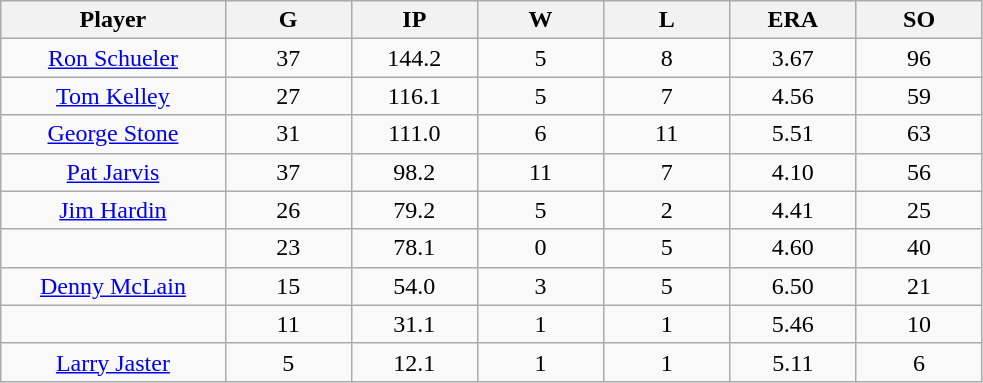<table class="wikitable sortable">
<tr>
<th bgcolor="#DDDDFF" width="16%">Player</th>
<th bgcolor="#DDDDFF" width="9%">G</th>
<th bgcolor="#DDDDFF" width="9%">IP</th>
<th bgcolor="#DDDDFF" width="9%">W</th>
<th bgcolor="#DDDDFF" width="9%">L</th>
<th bgcolor="#DDDDFF" width="9%">ERA</th>
<th bgcolor="#DDDDFF" width="9%">SO</th>
</tr>
<tr align="center">
<td><a href='#'>Ron Schueler</a></td>
<td>37</td>
<td>144.2</td>
<td>5</td>
<td>8</td>
<td>3.67</td>
<td>96</td>
</tr>
<tr align=center>
<td><a href='#'>Tom Kelley</a></td>
<td>27</td>
<td>116.1</td>
<td>5</td>
<td>7</td>
<td>4.56</td>
<td>59</td>
</tr>
<tr align=center>
<td><a href='#'>George Stone</a></td>
<td>31</td>
<td>111.0</td>
<td>6</td>
<td>11</td>
<td>5.51</td>
<td>63</td>
</tr>
<tr align=center>
<td><a href='#'>Pat Jarvis</a></td>
<td>37</td>
<td>98.2</td>
<td>11</td>
<td>7</td>
<td>4.10</td>
<td>56</td>
</tr>
<tr align=center>
<td><a href='#'>Jim Hardin</a></td>
<td>26</td>
<td>79.2</td>
<td>5</td>
<td>2</td>
<td>4.41</td>
<td>25</td>
</tr>
<tr align=center>
<td></td>
<td>23</td>
<td>78.1</td>
<td>0</td>
<td>5</td>
<td>4.60</td>
<td>40</td>
</tr>
<tr align="center">
<td><a href='#'>Denny McLain</a></td>
<td>15</td>
<td>54.0</td>
<td>3</td>
<td>5</td>
<td>6.50</td>
<td>21</td>
</tr>
<tr align=center>
<td></td>
<td>11</td>
<td>31.1</td>
<td>1</td>
<td>1</td>
<td>5.46</td>
<td>10</td>
</tr>
<tr align="center">
<td><a href='#'>Larry Jaster</a></td>
<td>5</td>
<td>12.1</td>
<td>1</td>
<td>1</td>
<td>5.11</td>
<td>6</td>
</tr>
</table>
